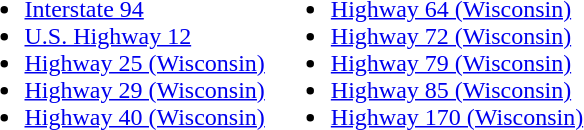<table>
<tr valign=top>
<td><br><ul><li> <a href='#'>Interstate 94</a></li><li> <a href='#'>U.S. Highway 12</a></li><li> <a href='#'>Highway 25 (Wisconsin)</a></li><li> <a href='#'>Highway 29 (Wisconsin)</a></li><li> <a href='#'>Highway 40 (Wisconsin)</a></li></ul></td>
<td><br><ul><li> <a href='#'>Highway 64 (Wisconsin)</a></li><li> <a href='#'>Highway 72 (Wisconsin)</a></li><li> <a href='#'>Highway 79 (Wisconsin)</a></li><li> <a href='#'>Highway 85 (Wisconsin)</a></li><li> <a href='#'>Highway 170 (Wisconsin)</a></li></ul></td>
</tr>
</table>
